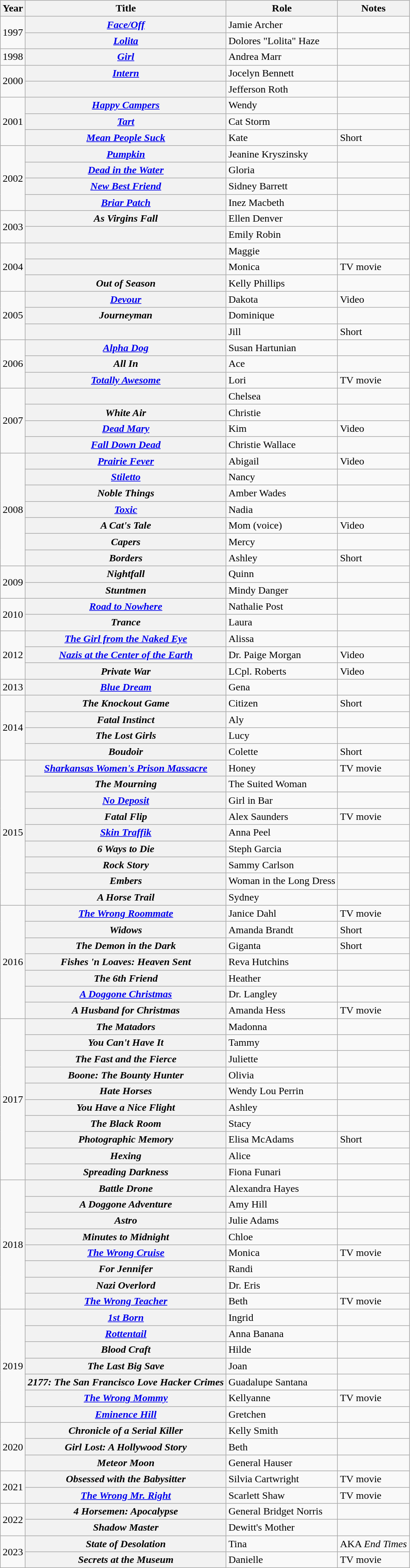<table class="wikitable sortable plainrowheaders">
<tr>
<th scope="col">Year</th>
<th scope="col">Title</th>
<th scope="col">Role</th>
<th scope="col">Notes</th>
</tr>
<tr>
<td rowspan="2">1997</td>
<th scope="row"><em><a href='#'>Face/Off</a></em></th>
<td>Jamie Archer</td>
<td></td>
</tr>
<tr>
<th scope="row"><em><a href='#'>Lolita</a></em></th>
<td>Dolores "Lolita" Haze</td>
<td></td>
</tr>
<tr>
<td>1998</td>
<th scope="row"><em><a href='#'>Girl</a></em></th>
<td>Andrea Marr</td>
<td></td>
</tr>
<tr>
<td rowspan="2">2000</td>
<th scope="row"><em><a href='#'>Intern</a></em></th>
<td>Jocelyn Bennett</td>
<td></td>
</tr>
<tr>
<th scope="row"><em></em></th>
<td>Jefferson Roth</td>
<td></td>
</tr>
<tr>
<td rowspan="3">2001</td>
<th scope="row"><em><a href='#'>Happy Campers</a></em></th>
<td>Wendy</td>
<td></td>
</tr>
<tr>
<th scope="row"><em><a href='#'>Tart</a></em></th>
<td>Cat Storm</td>
<td></td>
</tr>
<tr>
<th scope="row"><em><a href='#'>Mean People Suck</a></em></th>
<td>Kate</td>
<td>Short</td>
</tr>
<tr>
<td rowspan="4">2002</td>
<th scope="row"><em><a href='#'>Pumpkin</a></em></th>
<td>Jeanine Kryszinsky</td>
<td></td>
</tr>
<tr>
<th scope="row"><em><a href='#'>Dead in the Water</a></em></th>
<td>Gloria</td>
<td></td>
</tr>
<tr>
<th scope="row"><em><a href='#'>New Best Friend</a></em></th>
<td>Sidney Barrett</td>
<td></td>
</tr>
<tr>
<th scope="row"><em><a href='#'>Briar Patch</a></em></th>
<td>Inez Macbeth</td>
<td></td>
</tr>
<tr>
<td rowspan="2">2003</td>
<th scope="row"><em>As Virgins Fall</em></th>
<td>Ellen Denver</td>
<td></td>
</tr>
<tr>
<th scope="row"><em></em></th>
<td>Emily Robin</td>
<td></td>
</tr>
<tr>
<td rowspan="3">2004</td>
<th scope="row"><em></em></th>
<td>Maggie</td>
<td></td>
</tr>
<tr>
<th scope="row"><em></em></th>
<td>Monica</td>
<td>TV movie</td>
</tr>
<tr>
<th scope="row"><em>Out of Season</em></th>
<td>Kelly Phillips</td>
<td></td>
</tr>
<tr>
<td rowspan="3">2005</td>
<th scope="row"><em><a href='#'>Devour</a></em></th>
<td>Dakota</td>
<td>Video</td>
</tr>
<tr>
<th scope="row"><em>Journeyman</em></th>
<td>Dominique</td>
<td></td>
</tr>
<tr>
<th scope="row"><em></em></th>
<td>Jill</td>
<td>Short</td>
</tr>
<tr>
<td rowspan="3">2006</td>
<th scope="row"><em><a href='#'>Alpha Dog</a></em></th>
<td>Susan Hartunian</td>
<td></td>
</tr>
<tr>
<th scope="row"><em>All In</em></th>
<td>Ace</td>
<td></td>
</tr>
<tr>
<th scope="row"><em><a href='#'>Totally Awesome</a></em></th>
<td>Lori</td>
<td>TV movie</td>
</tr>
<tr>
<td rowspan="4">2007</td>
<th scope="row"><em></em></th>
<td>Chelsea</td>
<td></td>
</tr>
<tr>
<th scope="row"><em>White Air</em></th>
<td>Christie</td>
<td></td>
</tr>
<tr>
<th scope="row"><em><a href='#'>Dead Mary</a></em></th>
<td>Kim</td>
<td>Video</td>
</tr>
<tr>
<th scope="row"><em><a href='#'>Fall Down Dead</a></em></th>
<td>Christie Wallace</td>
<td></td>
</tr>
<tr>
<td rowspan="7">2008</td>
<th scope="row"><em><a href='#'>Prairie Fever</a></em></th>
<td>Abigail</td>
<td>Video</td>
</tr>
<tr>
<th scope="row"><em><a href='#'>Stiletto</a></em></th>
<td>Nancy</td>
<td></td>
</tr>
<tr>
<th scope="row"><em>Noble Things</em></th>
<td>Amber Wades</td>
<td></td>
</tr>
<tr>
<th scope="row"><em><a href='#'>Toxic</a></em></th>
<td>Nadia</td>
<td></td>
</tr>
<tr>
<th scope="row"><em>A Cat's Tale</em></th>
<td>Mom (voice)</td>
<td>Video</td>
</tr>
<tr>
<th scope="row"><em>Capers</em></th>
<td>Mercy</td>
<td></td>
</tr>
<tr>
<th scope="row"><em>Borders</em></th>
<td>Ashley</td>
<td>Short</td>
</tr>
<tr>
<td rowspan="2">2009</td>
<th scope="row"><em>Nightfall</em></th>
<td>Quinn</td>
<td></td>
</tr>
<tr>
<th scope="row"><em>Stuntmen</em></th>
<td>Mindy Danger</td>
<td></td>
</tr>
<tr>
<td rowspan="2">2010</td>
<th scope="row"><em><a href='#'>Road to Nowhere</a></em></th>
<td>Nathalie Post</td>
<td></td>
</tr>
<tr>
<th scope="row"><em>Trance</em></th>
<td>Laura</td>
<td></td>
</tr>
<tr>
<td rowspan="3">2012</td>
<th scope="row"><em><a href='#'>The Girl from the Naked Eye</a></em></th>
<td>Alissa</td>
<td></td>
</tr>
<tr>
<th scope="row"><em><a href='#'>Nazis at the Center of the Earth</a></em></th>
<td>Dr. Paige Morgan</td>
<td>Video</td>
</tr>
<tr>
<th scope="row"><em>Private War</em></th>
<td>LCpl. Roberts</td>
<td>Video</td>
</tr>
<tr>
<td>2013</td>
<th scope="row"><em><a href='#'>Blue Dream</a></em></th>
<td>Gena</td>
<td></td>
</tr>
<tr>
<td rowspan="4">2014</td>
<th scope="row"><em>The Knockout Game</em></th>
<td>Citizen</td>
<td>Short</td>
</tr>
<tr>
<th scope="row"><em>Fatal Instinct</em></th>
<td>Aly</td>
<td></td>
</tr>
<tr>
<th scope="row"><em>The Lost Girls</em></th>
<td>Lucy</td>
<td></td>
</tr>
<tr>
<th scope="row"><em>Boudoir</em></th>
<td>Colette</td>
<td>Short</td>
</tr>
<tr>
<td rowspan="9">2015</td>
<th scope="row"><em><a href='#'>Sharkansas Women's Prison Massacre</a></em></th>
<td>Honey</td>
<td>TV movie</td>
</tr>
<tr>
<th scope="row"><em>The Mourning</em></th>
<td>The Suited Woman</td>
<td></td>
</tr>
<tr>
<th scope="row"><em><a href='#'>No Deposit</a></em></th>
<td>Girl in Bar</td>
<td></td>
</tr>
<tr>
<th scope="row"><em>Fatal Flip</em></th>
<td>Alex Saunders</td>
<td>TV movie</td>
</tr>
<tr>
<th scope="row"><em><a href='#'>Skin Traffik</a></em></th>
<td>Anna Peel</td>
<td></td>
</tr>
<tr>
<th scope="row"><em>6 Ways to Die</em></th>
<td>Steph Garcia</td>
<td></td>
</tr>
<tr>
<th scope="row"><em>Rock Story</em></th>
<td>Sammy Carlson</td>
<td></td>
</tr>
<tr>
<th scope="row"><em>Embers</em></th>
<td>Woman in the Long Dress</td>
<td></td>
</tr>
<tr>
<th scope="row"><em>A Horse Trail</em></th>
<td>Sydney</td>
<td></td>
</tr>
<tr>
<td rowspan="7">2016</td>
<th scope="row"><em><a href='#'>The Wrong Roommate</a></em></th>
<td>Janice Dahl</td>
<td>TV movie</td>
</tr>
<tr>
<th scope="row"><em>Widows</em></th>
<td>Amanda Brandt</td>
<td>Short</td>
</tr>
<tr>
<th scope="row"><em>The Demon in the Dark</em></th>
<td>Giganta</td>
<td>Short</td>
</tr>
<tr>
<th scope="row"><em>Fishes 'n Loaves: Heaven Sent</em></th>
<td>Reva Hutchins</td>
<td></td>
</tr>
<tr>
<th scope="row"><em>The 6th Friend</em></th>
<td>Heather</td>
<td></td>
</tr>
<tr>
<th scope="row"><em><a href='#'>A Doggone Christmas</a></em></th>
<td>Dr. Langley</td>
<td></td>
</tr>
<tr>
<th scope="row"><em>A Husband for Christmas</em></th>
<td>Amanda Hess</td>
<td>TV movie</td>
</tr>
<tr>
<td rowspan="10">2017</td>
<th scope="row"><em>The Matadors</em></th>
<td>Madonna</td>
<td></td>
</tr>
<tr>
<th scope="row"><em>You Can't Have It</em></th>
<td>Tammy</td>
<td></td>
</tr>
<tr>
<th scope="row"><em>The Fast and the Fierce</em></th>
<td>Juliette</td>
<td></td>
</tr>
<tr>
<th scope="row"><em>Boone: The Bounty Hunter</em></th>
<td>Olivia</td>
<td></td>
</tr>
<tr>
<th scope="row"><em>Hate Horses</em></th>
<td>Wendy Lou Perrin</td>
<td></td>
</tr>
<tr>
<th scope="row"><em>You Have a Nice Flight</em></th>
<td>Ashley</td>
<td></td>
</tr>
<tr>
<th scope="row"><em>The Black Room</em></th>
<td>Stacy</td>
<td></td>
</tr>
<tr>
<th scope="row"><em>Photographic Memory</em></th>
<td>Elisa McAdams</td>
<td>Short</td>
</tr>
<tr>
<th scope="row"><em>Hexing</em></th>
<td>Alice</td>
<td></td>
</tr>
<tr>
<th scope="row"><em>Spreading Darkness</em></th>
<td>Fiona Funari</td>
<td></td>
</tr>
<tr>
<td rowspan="8">2018</td>
<th scope="row"><em>Battle Drone</em></th>
<td>Alexandra Hayes</td>
<td></td>
</tr>
<tr>
<th scope="row"><em>A Doggone Adventure</em></th>
<td>Amy Hill</td>
<td></td>
</tr>
<tr>
<th scope="row"><em>Astro</em></th>
<td>Julie Adams</td>
<td></td>
</tr>
<tr>
<th scope="row"><em>Minutes to Midnight</em></th>
<td>Chloe</td>
<td></td>
</tr>
<tr>
<th scope="row"><em><a href='#'>The Wrong Cruise</a></em></th>
<td>Monica</td>
<td>TV movie</td>
</tr>
<tr>
<th scope="row"><em>For Jennifer</em></th>
<td>Randi</td>
<td></td>
</tr>
<tr>
<th scope="row"><em>Nazi Overlord</em></th>
<td>Dr. Eris</td>
<td></td>
</tr>
<tr>
<th scope="row"><em><a href='#'>The Wrong Teacher</a></em></th>
<td>Beth</td>
<td>TV movie</td>
</tr>
<tr>
<td rowspan="7">2019</td>
<th scope="row"><em><a href='#'>1st Born</a></em></th>
<td>Ingrid</td>
<td></td>
</tr>
<tr>
<th scope="row"><em><a href='#'>Rottentail</a></em></th>
<td>Anna Banana</td>
<td></td>
</tr>
<tr>
<th scope="row"><em>Blood Craft</em></th>
<td>Hilde</td>
<td></td>
</tr>
<tr>
<th scope="row"><em>The Last Big Save</em></th>
<td>Joan</td>
<td></td>
</tr>
<tr>
<th scope="row"><em>2177: The San Francisco Love Hacker Crimes</em></th>
<td>Guadalupe Santana</td>
<td></td>
</tr>
<tr>
<th scope="row"><em><a href='#'>The Wrong Mommy</a></em></th>
<td>Kellyanne</td>
<td>TV movie</td>
</tr>
<tr>
<th scope="row"><em><a href='#'>Eminence Hill</a></em></th>
<td>Gretchen</td>
<td></td>
</tr>
<tr>
<td rowspan="3">2020</td>
<th scope="row"><em>Chronicle of a Serial Killer</em></th>
<td>Kelly Smith</td>
<td></td>
</tr>
<tr>
<th scope="row"><em>Girl Lost: A Hollywood Story</em></th>
<td>Beth</td>
<td></td>
</tr>
<tr>
<th scope="row"><em>Meteor Moon</em></th>
<td>General Hauser</td>
<td></td>
</tr>
<tr>
<td rowspan="2">2021</td>
<th scope="row"><em>Obsessed with the Babysitter</em></th>
<td>Silvia Cartwright</td>
<td>TV movie</td>
</tr>
<tr>
<th scope="row"><em><a href='#'>The Wrong Mr. Right</a></em></th>
<td>Scarlett Shaw</td>
<td>TV movie</td>
</tr>
<tr>
<td rowspan="2">2022</td>
<th scope="row"><em>4 Horsemen: Apocalypse</em></th>
<td>General Bridget Norris</td>
<td></td>
</tr>
<tr>
<th scope="row"><em>Shadow Master</em></th>
<td>Dewitt's Mother</td>
<td></td>
</tr>
<tr>
<td rowspan="2">2023</td>
<th scope="row"><em>State of Desolation</em></th>
<td>Tina</td>
<td>AKA <em>End Times</em></td>
</tr>
<tr>
<th scope="row"><em>Secrets at the Museum</em></th>
<td>Danielle</td>
<td>TV movie</td>
</tr>
</table>
